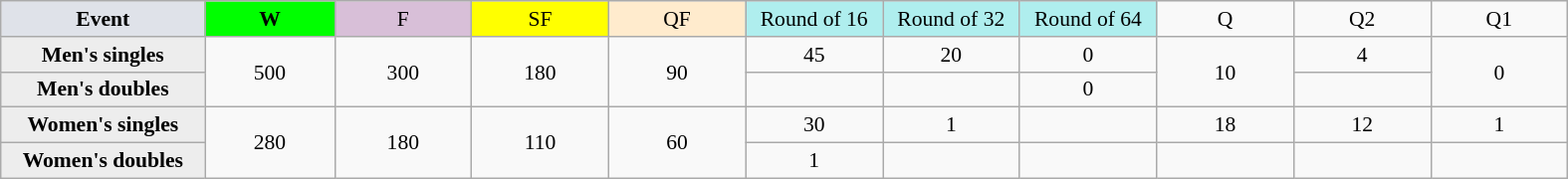<table class=wikitable style=font-size:90%;text-align:center>
<tr>
<td style="width:130px; background:#dfe2e9;"><strong>Event</strong></td>
<td style="width:80px; background:lime;"><strong>W</strong></td>
<td style="width:85px; background:thistle;">F</td>
<td style="width:85px; background:#ff0;">SF</td>
<td style="width:85px; background:#ffebcd;">QF</td>
<td style="width:85px; background:#afeeee;">Round of 16</td>
<td style="width:85px; background:#afeeee;">Round of 32</td>
<td style="width:85px; background:#afeeee;">Round of 64</td>
<td width=85>Q</td>
<td width=85>Q2</td>
<td width=85>Q1</td>
</tr>
<tr>
<th style="background:#ededed;">Men's singles</th>
<td rowspan=2>500</td>
<td rowspan=2>300</td>
<td rowspan=2>180</td>
<td rowspan=2>90</td>
<td>45</td>
<td>20</td>
<td>0</td>
<td rowspan=2>10</td>
<td>4</td>
<td rowspan=2>0</td>
</tr>
<tr>
<th style="background:#ededed;">Men's doubles</th>
<td></td>
<td></td>
<td>0</td>
<td></td>
</tr>
<tr>
<th style="background:#ededed;">Women's singles</th>
<td rowspan=2>280</td>
<td rowspan=2>180</td>
<td rowspan=2>110</td>
<td rowspan=2>60</td>
<td>30</td>
<td>1</td>
<td></td>
<td>18</td>
<td>12</td>
<td>1</td>
</tr>
<tr>
<th style="background:#ededed;">Women's doubles</th>
<td>1</td>
<td></td>
<td></td>
<td></td>
<td></td>
<td></td>
</tr>
</table>
